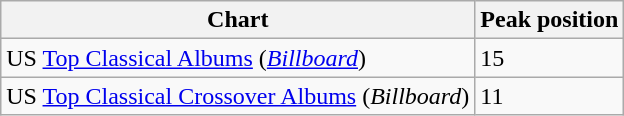<table class="wikitable plainrowheaders" style="text-align:left;" border="1">
<tr>
<th scope="col">Chart</th>
<th scope="col">Peak position</th>
</tr>
<tr>
<td>US <a href='#'>Top Classical Albums</a> (<em><a href='#'>Billboard</a></em>)</td>
<td>15</td>
</tr>
<tr>
<td>US <a href='#'>Top Classical Crossover Albums</a> (<em>Billboard</em>)</td>
<td>11</td>
</tr>
</table>
